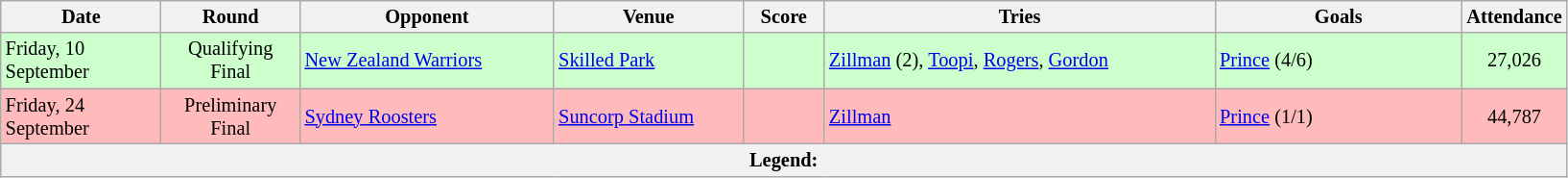<table class="wikitable" style="font-size:85%;">
<tr>
<th style="width:105px;">Date</th>
<th style="width:90px;">Round</th>
<th style="width:170px;">Opponent</th>
<th style="width:125px;">Venue</th>
<th style="width:50px;">Score</th>
<th style="width:265px;">Tries</th>
<th style="width:165px;">Goals</th>
<th style="width:60px;">Attendance</th>
</tr>
<tr style="background:#cfc;">
<td>Friday, 10 September</td>
<td style="text-align:center;">Qualifying Final</td>
<td> <a href='#'>New Zealand Warriors</a></td>
<td><a href='#'>Skilled Park</a></td>
<td style="text-align:center;"></td>
<td><a href='#'>Zillman</a> (2), <a href='#'>Toopi</a>, <a href='#'>Rogers</a>, <a href='#'>Gordon</a></td>
<td><a href='#'>Prince</a> (4/6)</td>
<td style="text-align:center;">27,026</td>
</tr>
<tr style="background:#fbb;">
<td>Friday, 24 September</td>
<td style="text-align:center;">Preliminary Final</td>
<td> <a href='#'>Sydney Roosters</a></td>
<td><a href='#'>Suncorp Stadium</a></td>
<td style="text-align:center;"></td>
<td><a href='#'>Zillman</a></td>
<td><a href='#'>Prince</a> (1/1)</td>
<td style="text-align:center;">44,787</td>
</tr>
<tr>
<th colspan="11"><strong>Legend</strong>:  </th>
</tr>
</table>
